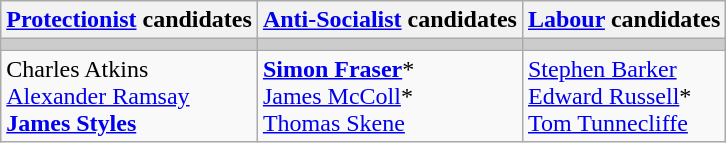<table class="wikitable">
<tr>
<th><a href='#'>Protectionist</a> candidates</th>
<th><a href='#'>Anti-Socialist</a> candidates</th>
<th><a href='#'>Labour</a> candidates</th>
</tr>
<tr bgcolor="#cccccc">
<td></td>
<td></td>
<td></td>
</tr>
<tr>
<td>Charles Atkins<br><a href='#'>Alexander Ramsay</a><br><strong><a href='#'>James Styles</a></strong></td>
<td><strong><a href='#'>Simon Fraser</a></strong>*<br><a href='#'>James McColl</a>*<br><a href='#'>Thomas Skene</a></td>
<td><a href='#'>Stephen Barker</a><br><a href='#'>Edward Russell</a>*<br><a href='#'>Tom Tunnecliffe</a></td>
</tr>
</table>
